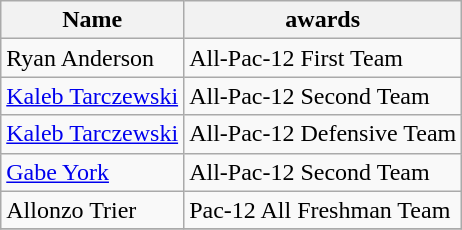<table class="wikitable sortable" border="1">
<tr>
<th>Name</th>
<th>awards</th>
</tr>
<tr>
<td>Ryan Anderson</td>
<td>All-Pac-12 First Team</td>
</tr>
<tr>
<td><a href='#'>Kaleb Tarczewski</a></td>
<td>All-Pac-12 Second Team</td>
</tr>
<tr>
<td><a href='#'>Kaleb Tarczewski</a></td>
<td>All-Pac-12 Defensive Team</td>
</tr>
<tr>
<td><a href='#'>Gabe York</a></td>
<td>All-Pac-12 Second Team</td>
</tr>
<tr>
<td>Allonzo Trier</td>
<td>Pac-12 All Freshman Team</td>
</tr>
<tr>
</tr>
</table>
